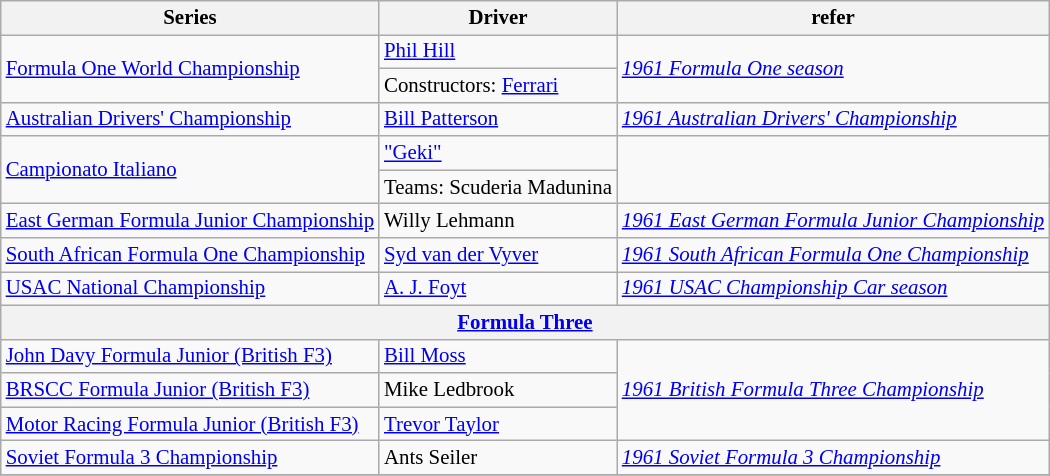<table class="wikitable" style="font-size: 87%;">
<tr>
<th>Series</th>
<th>Driver</th>
<th>refer</th>
</tr>
<tr>
<td rowspan=2><a href='#'>Formula One World Championship</a></td>
<td> <a href='#'>Phil Hill</a></td>
<td rowspan=2><em><a href='#'>1961 Formula One season</a></em></td>
</tr>
<tr>
<td>Constructors:  <a href='#'>Ferrari</a></td>
</tr>
<tr>
<td><a href='#'>Australian Drivers' Championship</a></td>
<td> <a href='#'>Bill Patterson</a></td>
<td><em><a href='#'>1961 Australian Drivers' Championship</a></em></td>
</tr>
<tr>
<td rowspan="2"><a href='#'>Campionato Italiano</a></td>
<td> <a href='#'>"Geki"</a></td>
<td rowspan="2"></td>
</tr>
<tr>
<td>Teams:  Scuderia Madunina</td>
</tr>
<tr>
<td><a href='#'>East German Formula Junior Championship</a></td>
<td> Willy Lehmann</td>
<td><em><a href='#'>1961 East German Formula Junior Championship</a></em></td>
</tr>
<tr>
<td><a href='#'>South African Formula One Championship</a></td>
<td> <a href='#'>Syd van der Vyver</a></td>
<td><em><a href='#'>1961 South African Formula One Championship</a></em></td>
</tr>
<tr>
<td><a href='#'>USAC National Championship</a></td>
<td> <a href='#'>A. J. Foyt</a></td>
<td><em><a href='#'>1961 USAC Championship Car season</a></em></td>
</tr>
<tr>
<th colspan=3><a href='#'>Formula Three</a></th>
</tr>
<tr>
<td><a href='#'>John Davy Formula Junior (British F3)</a></td>
<td> <a href='#'>Bill Moss</a></td>
<td rowspan=3><em><a href='#'>1961 British Formula Three Championship</a></em></td>
</tr>
<tr>
<td><a href='#'>BRSCC Formula Junior (British F3)</a></td>
<td> Mike Ledbrook</td>
</tr>
<tr>
<td><a href='#'>Motor Racing Formula Junior (British F3)</a></td>
<td> <a href='#'>Trevor Taylor</a></td>
</tr>
<tr>
<td><a href='#'>Soviet Formula 3 Championship</a></td>
<td> Ants Seiler</td>
<td><em><a href='#'>1961 Soviet Formula 3 Championship</a></em></td>
</tr>
<tr>
</tr>
</table>
